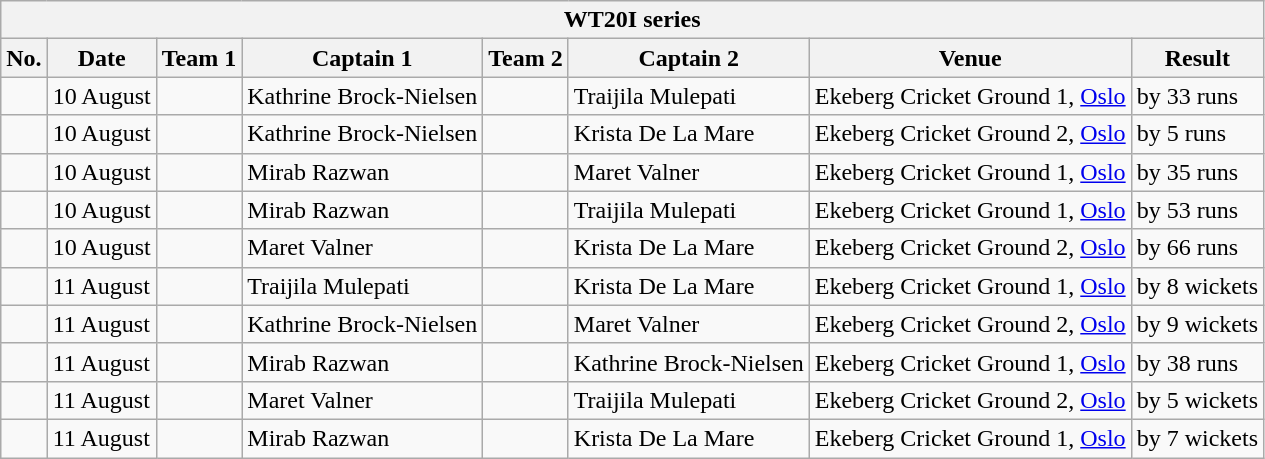<table class="wikitable">
<tr>
<th colspan="9">WT20I series</th>
</tr>
<tr>
<th>No.</th>
<th>Date</th>
<th>Team 1</th>
<th>Captain 1</th>
<th>Team 2</th>
<th>Captain 2</th>
<th>Venue</th>
<th>Result</th>
</tr>
<tr>
<td></td>
<td>10 August</td>
<td></td>
<td>Kathrine Brock-Nielsen</td>
<td></td>
<td>Traijila Mulepati</td>
<td>Ekeberg Cricket Ground 1, <a href='#'>Oslo</a></td>
<td> by 33 runs</td>
</tr>
<tr>
<td></td>
<td>10 August</td>
<td></td>
<td>Kathrine Brock-Nielsen</td>
<td></td>
<td>Krista De La Mare</td>
<td>Ekeberg Cricket Ground 2, <a href='#'>Oslo</a></td>
<td> by 5 runs</td>
</tr>
<tr>
<td></td>
<td>10 August</td>
<td></td>
<td>Mirab Razwan</td>
<td></td>
<td>Maret Valner</td>
<td>Ekeberg Cricket Ground 1, <a href='#'>Oslo</a></td>
<td> by 35 runs</td>
</tr>
<tr>
<td></td>
<td>10 August</td>
<td></td>
<td>Mirab Razwan</td>
<td></td>
<td>Traijila Mulepati</td>
<td>Ekeberg Cricket Ground 1, <a href='#'>Oslo</a></td>
<td> by 53 runs</td>
</tr>
<tr>
<td></td>
<td>10 August</td>
<td></td>
<td>Maret Valner</td>
<td></td>
<td>Krista De La Mare</td>
<td>Ekeberg Cricket Ground 2, <a href='#'>Oslo</a></td>
<td> by 66 runs</td>
</tr>
<tr>
<td></td>
<td>11 August</td>
<td></td>
<td>Traijila Mulepati</td>
<td></td>
<td>Krista De La Mare</td>
<td>Ekeberg Cricket Ground 1, <a href='#'>Oslo</a></td>
<td> by 8 wickets</td>
</tr>
<tr>
<td></td>
<td>11 August</td>
<td></td>
<td>Kathrine Brock-Nielsen</td>
<td></td>
<td>Maret Valner</td>
<td>Ekeberg Cricket Ground 2, <a href='#'>Oslo</a></td>
<td> by 9 wickets</td>
</tr>
<tr>
<td></td>
<td>11 August</td>
<td></td>
<td>Mirab Razwan</td>
<td></td>
<td>Kathrine Brock-Nielsen</td>
<td>Ekeberg Cricket Ground 1, <a href='#'>Oslo</a></td>
<td> by 38 runs</td>
</tr>
<tr>
<td></td>
<td>11 August</td>
<td></td>
<td>Maret Valner</td>
<td></td>
<td>Traijila Mulepati</td>
<td>Ekeberg Cricket Ground 2, <a href='#'>Oslo</a></td>
<td> by 5 wickets</td>
</tr>
<tr>
<td></td>
<td>11 August</td>
<td></td>
<td>Mirab Razwan</td>
<td></td>
<td>Krista De La Mare</td>
<td>Ekeberg Cricket Ground 1, <a href='#'>Oslo</a></td>
<td> by 7 wickets</td>
</tr>
</table>
